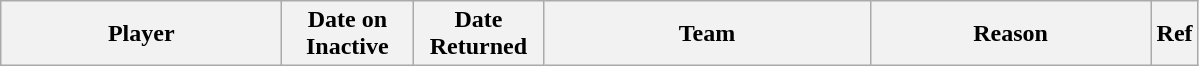<table class="wikitable sortable" style="text-align:center">
<tr>
<th style="width:180px">Player</th>
<th style="width:80px">Date on Inactive</th>
<th style="width:80px">Date Returned</th>
<th style="width:210px">Team</th>
<th style="width:180px">Reason</th>
<th class="unsortable">Ref</th>
</tr>
</table>
